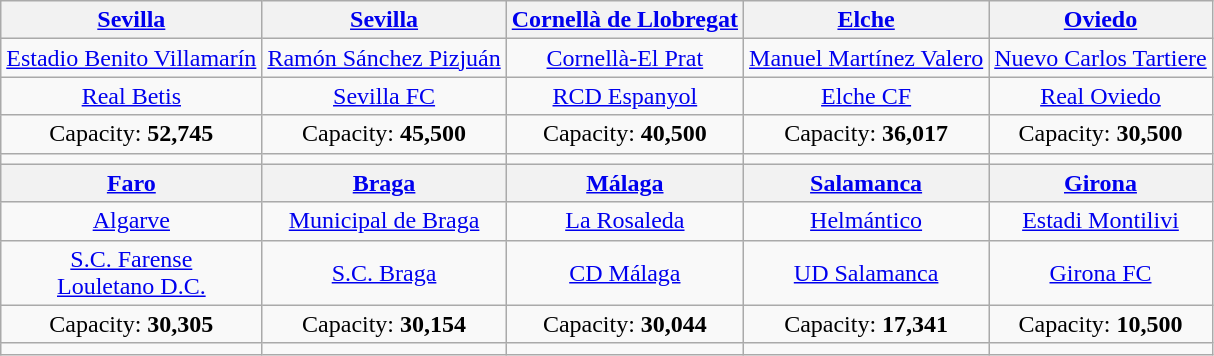<table class="wikitable" style="text-align:center">
<tr>
<th><a href='#'>Sevilla</a></th>
<th><a href='#'>Sevilla</a></th>
<th><a href='#'>Cornellà de Llobregat</a></th>
<th><a href='#'>Elche</a></th>
<th><a href='#'>Oviedo</a></th>
</tr>
<tr>
<td><a href='#'>Estadio Benito Villamarín</a></td>
<td><a href='#'>Ramón Sánchez Pizjuán</a></td>
<td><a href='#'>Cornellà-El Prat</a></td>
<td><a href='#'>Manuel Martínez Valero</a></td>
<td><a href='#'>Nuevo Carlos Tartiere</a></td>
</tr>
<tr>
<td><a href='#'>Real Betis</a></td>
<td><a href='#'>Sevilla FC</a></td>
<td><a href='#'>RCD Espanyol</a></td>
<td><a href='#'>Elche CF</a></td>
<td><a href='#'>Real Oviedo</a></td>
</tr>
<tr>
<td>Capacity: <strong>52,745</strong></td>
<td>Capacity: <strong>45,500</strong></td>
<td>Capacity: <strong>40,500</strong></td>
<td>Capacity: <strong>36,017</strong></td>
<td>Capacity: <strong>30,500</strong></td>
</tr>
<tr>
<td></td>
<td></td>
<td></td>
<td></td>
<td></td>
</tr>
<tr>
<th><a href='#'>Faro</a></th>
<th><a href='#'>Braga</a></th>
<th><a href='#'>Málaga</a></th>
<th><a href='#'>Salamanca</a></th>
<th><a href='#'>Girona</a></th>
</tr>
<tr>
<td><a href='#'>Algarve</a></td>
<td><a href='#'>Municipal de Braga</a></td>
<td><a href='#'>La Rosaleda</a></td>
<td><a href='#'>Helmántico</a></td>
<td><a href='#'>Estadi Montilivi</a></td>
</tr>
<tr>
<td><a href='#'>S.C. Farense</a><br><a href='#'>Louletano D.C.</a></td>
<td><a href='#'>S.C. Braga</a></td>
<td><a href='#'>CD Málaga</a></td>
<td><a href='#'>UD Salamanca</a></td>
<td><a href='#'>Girona FC</a></td>
</tr>
<tr>
<td>Capacity: <strong>30,305</strong></td>
<td>Capacity: <strong>30,154</strong></td>
<td>Capacity: <strong>30,044</strong></td>
<td>Capacity: <strong>17,341</strong></td>
<td>Capacity: <strong>10,500</strong></td>
</tr>
<tr>
<td></td>
<td></td>
<td></td>
<td></td>
<td></td>
</tr>
</table>
